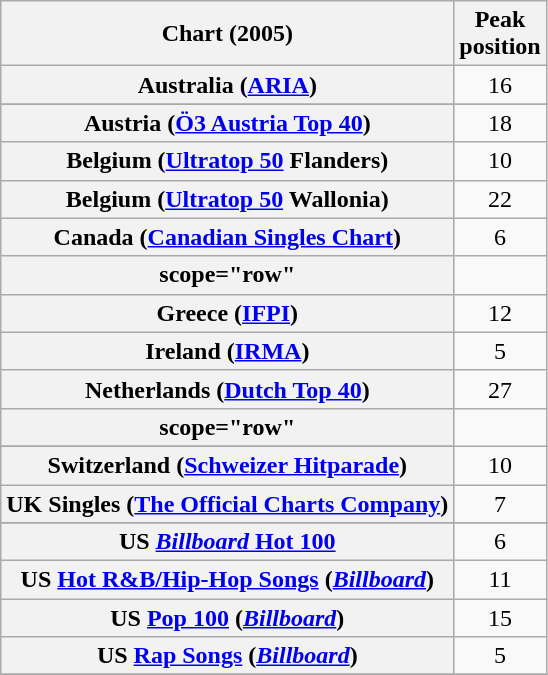<table class="wikitable sortable plainrowheaders" style="text-align:center;" border="1">
<tr>
<th scope="col">Chart (2005)</th>
<th scope="col">Peak<br>position</th>
</tr>
<tr>
<th scope="row">Australia (<a href='#'>ARIA</a>)</th>
<td>16</td>
</tr>
<tr>
</tr>
<tr>
<th scope="row">Austria (<a href='#'>Ö3 Austria Top 40</a>)</th>
<td>18</td>
</tr>
<tr>
<th scope="row">Belgium (<a href='#'>Ultratop 50</a> Flanders)</th>
<td>10</td>
</tr>
<tr>
<th scope="row">Belgium (<a href='#'>Ultratop 50</a> Wallonia)</th>
<td>22</td>
</tr>
<tr>
<th scope="row">Canada (<a href='#'>Canadian Singles Chart</a>)</th>
<td>6</td>
</tr>
<tr>
<th>scope="row"</th>
</tr>
<tr>
<th scope="row">Greece (<a href='#'>IFPI</a>)</th>
<td>12</td>
</tr>
<tr>
<th scope="row">Ireland (<a href='#'>IRMA</a>)</th>
<td>5</td>
</tr>
<tr>
<th scope="row">Netherlands (<a href='#'>Dutch Top 40</a>)</th>
<td>27</td>
</tr>
<tr>
<th>scope="row"</th>
</tr>
<tr>
</tr>
<tr>
<th scope="row">Switzerland (<a href='#'>Schweizer Hitparade</a>)</th>
<td>10</td>
</tr>
<tr>
<th scope="row">UK Singles (<a href='#'>The Official Charts Company</a>)</th>
<td>7</td>
</tr>
<tr>
</tr>
<tr>
<th scope="row">US <a href='#'><em>Billboard</em> Hot 100</a></th>
<td>6</td>
</tr>
<tr>
<th scope="row">US <a href='#'>Hot R&B/Hip-Hop Songs</a> (<a href='#'><em>Billboard</em></a>)</th>
<td>11</td>
</tr>
<tr>
<th scope="row">US <a href='#'>Pop 100</a> (<a href='#'><em>Billboard</em></a>)</th>
<td>15</td>
</tr>
<tr>
<th scope="row">US <a href='#'>Rap Songs</a> (<a href='#'><em>Billboard</em></a>)</th>
<td>5</td>
</tr>
<tr>
</tr>
</table>
